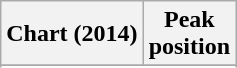<table class="wikitable sortable plainrowheaders">
<tr>
<th>Chart (2014)</th>
<th>Peak<br>position</th>
</tr>
<tr>
</tr>
<tr>
</tr>
<tr>
</tr>
</table>
